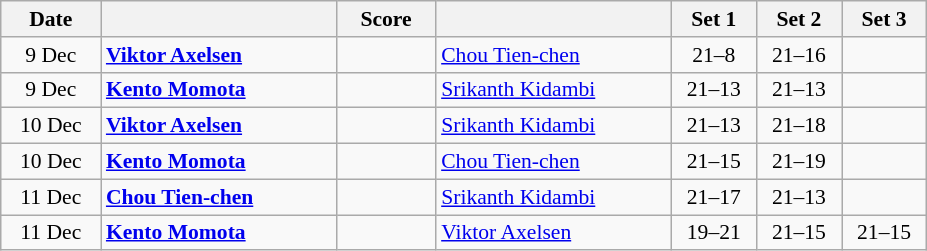<table class="wikitable" style="text-align: center; font-size:90% ">
<tr>
<th width="60">Date</th>
<th align="right" width="150"></th>
<th width="60">Score</th>
<th align="left" width="150"></th>
<th width="50">Set 1</th>
<th width="50">Set 2</th>
<th width="50">Set 3</th>
</tr>
<tr>
<td>9 Dec</td>
<td align=left><strong> <a href='#'>Viktor Axelsen</a></strong></td>
<td align=center></td>
<td align=left> <a href='#'>Chou Tien-chen</a></td>
<td>21–8</td>
<td>21–16</td>
<td></td>
</tr>
<tr>
<td>9 Dec</td>
<td align=left><strong> <a href='#'>Kento Momota</a></strong></td>
<td align=center></td>
<td align=left> <a href='#'>Srikanth Kidambi</a></td>
<td>21–13</td>
<td>21–13</td>
<td></td>
</tr>
<tr>
<td>10 Dec</td>
<td align=left><strong> <a href='#'>Viktor Axelsen</a></strong></td>
<td align=center></td>
<td align=left> <a href='#'>Srikanth Kidambi</a></td>
<td>21–13</td>
<td>21–18</td>
<td></td>
</tr>
<tr>
<td>10 Dec</td>
<td align=left><strong> <a href='#'>Kento Momota</a></strong></td>
<td align=center></td>
<td align=left> <a href='#'>Chou Tien-chen</a></td>
<td>21–15</td>
<td>21–19</td>
<td></td>
</tr>
<tr>
<td>11 Dec</td>
<td align=left><strong> <a href='#'>Chou Tien-chen</a></strong></td>
<td align=center></td>
<td align=left> <a href='#'>Srikanth Kidambi</a></td>
<td>21–17</td>
<td>21–13</td>
<td></td>
</tr>
<tr>
<td>11 Dec</td>
<td align=left><strong> <a href='#'>Kento Momota</a></strong></td>
<td align=center></td>
<td align=left> <a href='#'>Viktor Axelsen</a></td>
<td>19–21</td>
<td>21–15</td>
<td>21–15</td>
</tr>
</table>
